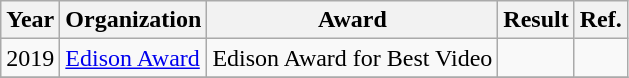<table class="wikitable">
<tr>
<th>Year</th>
<th>Organization</th>
<th>Award</th>
<th>Result</th>
<th>Ref.</th>
</tr>
<tr>
<td>2019</td>
<td><a href='#'>Edison Award</a></td>
<td>Edison Award for Best Video</td>
<td></td>
<td style="text-align:center;"></td>
</tr>
<tr>
</tr>
</table>
